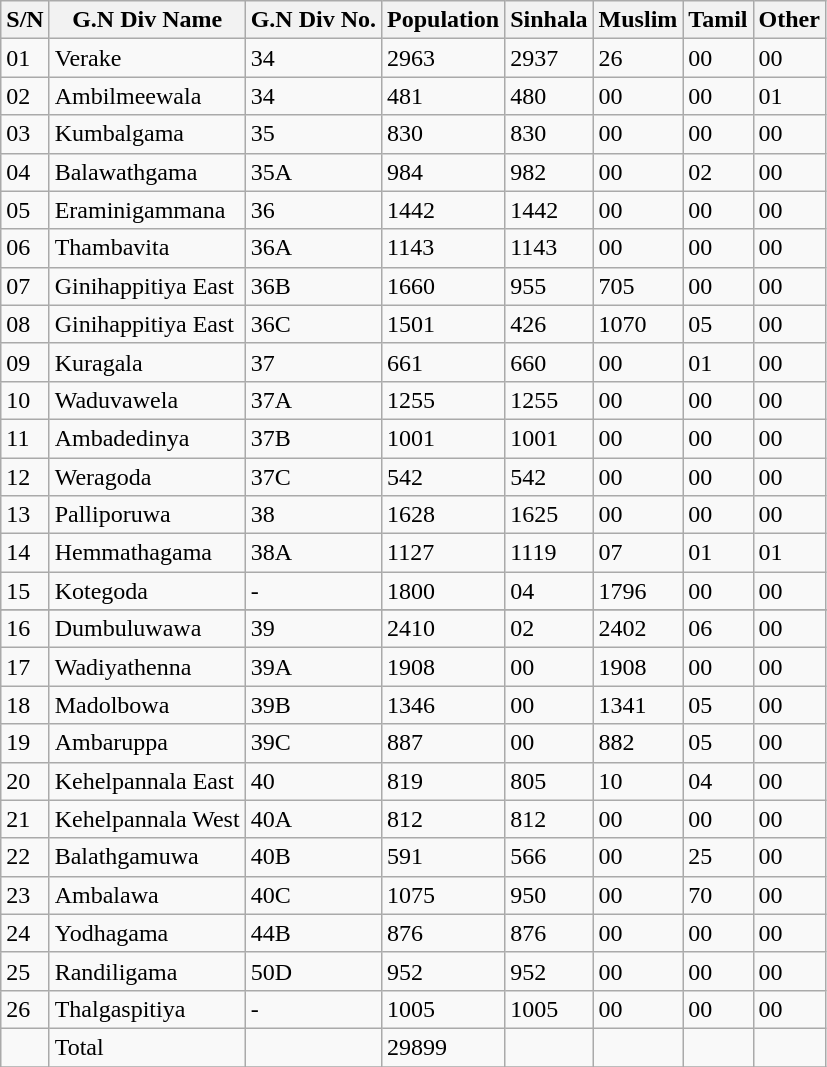<table class="wikitable">
<tr>
<th>S/N</th>
<th>G.N Div Name</th>
<th>G.N Div No.</th>
<th>Population</th>
<th>Sinhala</th>
<th>Muslim</th>
<th>Tamil</th>
<th>Other</th>
</tr>
<tr>
<td>01</td>
<td>Verake</td>
<td>34</td>
<td>2963</td>
<td>2937</td>
<td>26</td>
<td>00</td>
<td>00</td>
</tr>
<tr>
<td>02</td>
<td>Ambilmeewala</td>
<td>34</td>
<td>481</td>
<td>480</td>
<td>00</td>
<td>00</td>
<td>01</td>
</tr>
<tr>
<td>03</td>
<td>Kumbalgama</td>
<td>35</td>
<td>830</td>
<td>830</td>
<td>00</td>
<td>00</td>
<td>00</td>
</tr>
<tr>
<td>04</td>
<td>Balawathgama</td>
<td>35A</td>
<td>984</td>
<td>982</td>
<td>00</td>
<td>02</td>
<td>00</td>
</tr>
<tr>
<td>05</td>
<td>Eraminigammana</td>
<td>36</td>
<td>1442</td>
<td>1442</td>
<td>00</td>
<td>00</td>
<td>00</td>
</tr>
<tr>
<td>06</td>
<td>Thambavita</td>
<td>36A</td>
<td>1143</td>
<td>1143</td>
<td>00</td>
<td>00</td>
<td>00</td>
</tr>
<tr>
<td>07</td>
<td>Ginihappitiya East</td>
<td>36B</td>
<td>1660</td>
<td>955</td>
<td>705</td>
<td>00</td>
<td>00</td>
</tr>
<tr>
<td>08</td>
<td>Ginihappitiya East</td>
<td>36C</td>
<td>1501</td>
<td>426</td>
<td>1070</td>
<td>05</td>
<td>00</td>
</tr>
<tr>
<td>09</td>
<td>Kuragala</td>
<td>37</td>
<td>661</td>
<td>660</td>
<td>00</td>
<td>01</td>
<td>00</td>
</tr>
<tr>
<td>10</td>
<td>Waduvawela</td>
<td>37A</td>
<td>1255</td>
<td>1255</td>
<td>00</td>
<td>00</td>
<td>00</td>
</tr>
<tr>
<td>11</td>
<td>Ambadedinya</td>
<td>37B</td>
<td>1001</td>
<td>1001</td>
<td>00</td>
<td>00</td>
<td>00</td>
</tr>
<tr>
<td>12</td>
<td>Weragoda</td>
<td>37C</td>
<td>542</td>
<td>542</td>
<td>00</td>
<td>00</td>
<td>00</td>
</tr>
<tr>
<td>13</td>
<td>Palliporuwa</td>
<td>38</td>
<td>1628</td>
<td>1625</td>
<td>00</td>
<td>00</td>
<td>00</td>
</tr>
<tr>
<td>14</td>
<td>Hemmathagama</td>
<td>38A</td>
<td>1127</td>
<td>1119</td>
<td>07</td>
<td>01</td>
<td>01</td>
</tr>
<tr>
<td>15</td>
<td>Kotegoda</td>
<td>-</td>
<td>1800</td>
<td>04</td>
<td>1796</td>
<td>00</td>
<td>00</td>
</tr>
<tr>
</tr>
<tr>
<td>16</td>
<td>Dumbuluwawa</td>
<td>39</td>
<td>2410</td>
<td>02</td>
<td>2402</td>
<td>06</td>
<td>00</td>
</tr>
<tr>
<td>17</td>
<td>Wadiyathenna</td>
<td>39A</td>
<td>1908</td>
<td>00</td>
<td>1908</td>
<td>00</td>
<td>00</td>
</tr>
<tr>
<td>18</td>
<td>Madolbowa</td>
<td>39B</td>
<td>1346</td>
<td>00</td>
<td>1341</td>
<td>05</td>
<td>00</td>
</tr>
<tr>
<td>19</td>
<td>Ambaruppa</td>
<td>39C</td>
<td>887</td>
<td>00</td>
<td>882</td>
<td>05</td>
<td>00</td>
</tr>
<tr>
<td>20</td>
<td>Kehelpannala East</td>
<td>40</td>
<td>819</td>
<td>805</td>
<td>10</td>
<td>04</td>
<td>00</td>
</tr>
<tr>
<td>21</td>
<td>Kehelpannala West</td>
<td>40A</td>
<td>812</td>
<td>812</td>
<td>00</td>
<td>00</td>
<td>00</td>
</tr>
<tr>
<td>22</td>
<td>Balathgamuwa</td>
<td>40B</td>
<td>591</td>
<td>566</td>
<td>00</td>
<td>25</td>
<td>00</td>
</tr>
<tr>
<td>23</td>
<td>Ambalawa</td>
<td>40C</td>
<td>1075</td>
<td>950</td>
<td>00</td>
<td>70</td>
<td>00</td>
</tr>
<tr>
<td>24</td>
<td>Yodhagama</td>
<td>44B</td>
<td>876</td>
<td>876</td>
<td>00</td>
<td>00</td>
<td>00</td>
</tr>
<tr>
<td>25</td>
<td>Randiligama</td>
<td>50D</td>
<td>952</td>
<td>952</td>
<td>00</td>
<td>00</td>
<td>00</td>
</tr>
<tr>
<td>26</td>
<td>Thalgaspitiya</td>
<td>-</td>
<td>1005</td>
<td>1005</td>
<td>00</td>
<td>00</td>
<td>00</td>
</tr>
<tr>
<td></td>
<td>Total</td>
<td></td>
<td>29899</td>
<td></td>
<td></td>
<td></td>
<td></td>
</tr>
<tr>
</tr>
</table>
